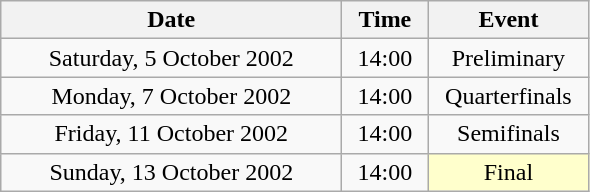<table class = "wikitable" style="text-align:center;">
<tr>
<th width=220>Date</th>
<th width=50>Time</th>
<th width=100>Event</th>
</tr>
<tr>
<td>Saturday, 5 October 2002</td>
<td>14:00</td>
<td>Preliminary</td>
</tr>
<tr>
<td>Monday, 7 October 2002</td>
<td>14:00</td>
<td>Quarterfinals</td>
</tr>
<tr>
<td>Friday, 11 October 2002</td>
<td>14:00</td>
<td>Semifinals</td>
</tr>
<tr>
<td>Sunday, 13 October 2002</td>
<td>14:00</td>
<td bgcolor=ffffcc>Final</td>
</tr>
</table>
